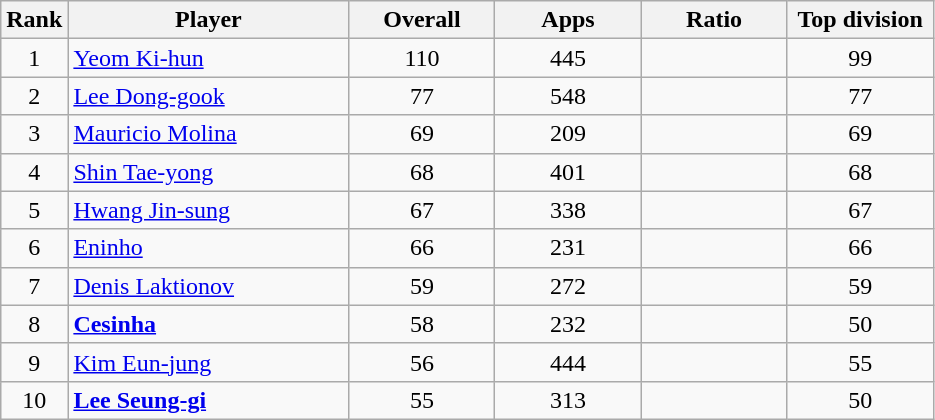<table class="wikitable sortable" style="text-align:center;">
<tr>
<th width="30">Rank</th>
<th width="180">Player</th>
<th width="90">Overall</th>
<th width="90">Apps</th>
<th width="90">Ratio</th>
<th width="90">Top division</th>
</tr>
<tr>
<td>1</td>
<td align="left"> <a href='#'>Yeom Ki-hun</a></td>
<td>110</td>
<td>445</td>
<td></td>
<td>99</td>
</tr>
<tr>
<td>2</td>
<td align="left"> <a href='#'>Lee Dong-gook</a></td>
<td>77</td>
<td>548</td>
<td></td>
<td>77</td>
</tr>
<tr>
<td>3</td>
<td align="left"> <a href='#'>Mauricio Molina</a></td>
<td>69</td>
<td>209</td>
<td></td>
<td>69</td>
</tr>
<tr>
<td>4</td>
<td align="left"> <a href='#'>Shin Tae-yong</a></td>
<td>68</td>
<td>401</td>
<td></td>
<td>68</td>
</tr>
<tr>
<td>5</td>
<td align="left"> <a href='#'>Hwang Jin-sung</a></td>
<td>67</td>
<td>338</td>
<td></td>
<td>67</td>
</tr>
<tr>
<td>6</td>
<td align="left"> <a href='#'>Eninho</a></td>
<td>66</td>
<td>231</td>
<td></td>
<td>66</td>
</tr>
<tr>
<td>7</td>
<td align="left"> <a href='#'>Denis Laktionov</a></td>
<td>59</td>
<td>272</td>
<td></td>
<td>59</td>
</tr>
<tr>
<td>8</td>
<td align="left"> <strong><a href='#'>Cesinha</a></strong></td>
<td>58</td>
<td>232</td>
<td></td>
<td>50</td>
</tr>
<tr>
<td>9</td>
<td align="left"> <a href='#'>Kim Eun-jung</a></td>
<td>56</td>
<td>444</td>
<td></td>
<td>55</td>
</tr>
<tr>
<td>10</td>
<td align="left"> <strong><a href='#'>Lee Seung-gi</a></strong></td>
<td>55</td>
<td>313</td>
<td></td>
<td>50</td>
</tr>
</table>
